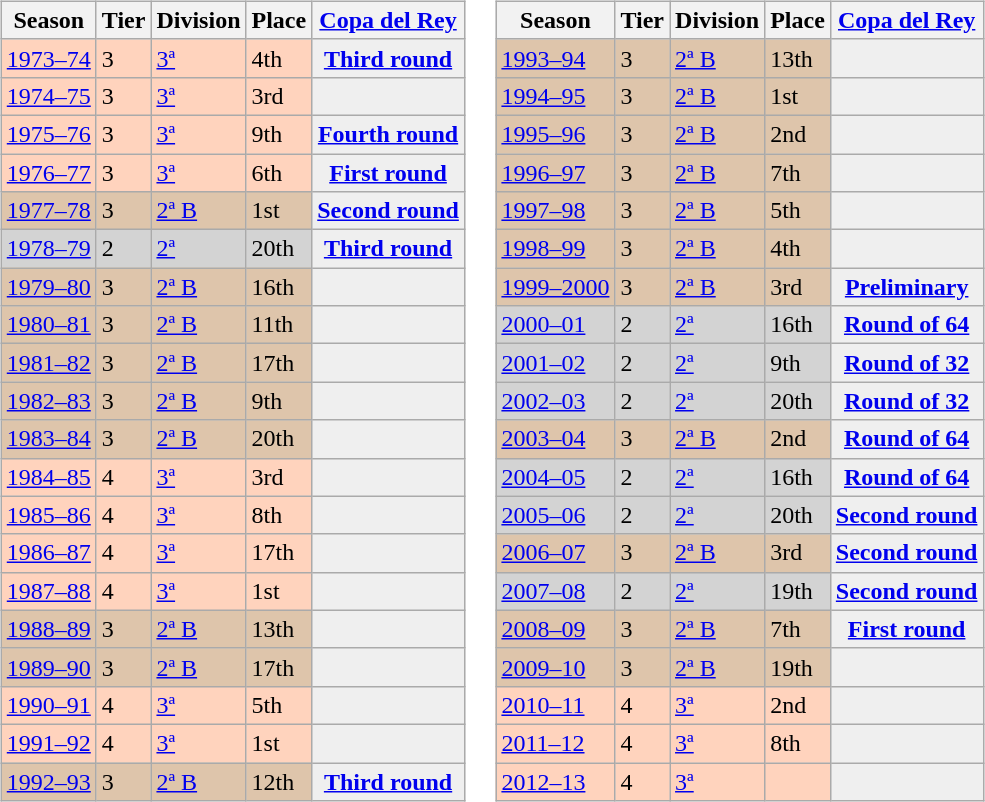<table>
<tr>
<td valign="top" width=0%><br><table class="wikitable">
<tr style="background:#f0f6fa;">
<th>Season</th>
<th>Tier</th>
<th>Division</th>
<th>Place</th>
<th><a href='#'>Copa del Rey</a></th>
</tr>
<tr>
<td style="background:#FFD3BD;"><a href='#'>1973–74</a></td>
<td style="background:#FFD3BD;">3</td>
<td style="background:#FFD3BD;"><a href='#'>3ª</a></td>
<td style="background:#FFD3BD;">4th</td>
<th style="background:#EFEFEF;"><a href='#'>Third round</a></th>
</tr>
<tr>
<td style="background:#FFD3BD;"><a href='#'>1974–75</a></td>
<td style="background:#FFD3BD;">3</td>
<td style="background:#FFD3BD;"><a href='#'>3ª</a></td>
<td style="background:#FFD3BD;">3rd</td>
<th style="background:#EFEFEF;"></th>
</tr>
<tr>
<td style="background:#FFD3BD;"><a href='#'>1975–76</a></td>
<td style="background:#FFD3BD;">3</td>
<td style="background:#FFD3BD;"><a href='#'>3ª</a></td>
<td style="background:#FFD3BD;">9th</td>
<th style="background:#EFEFEF;"><a href='#'>Fourth round</a></th>
</tr>
<tr>
<td style="background:#FFD3BD;"><a href='#'>1976–77</a></td>
<td style="background:#FFD3BD;">3</td>
<td style="background:#FFD3BD;"><a href='#'>3ª</a></td>
<td style="background:#FFD3BD;">6th</td>
<th style="background:#EFEFEF;"><a href='#'>First round</a></th>
</tr>
<tr>
<td style="background:#DEC5AB;"><a href='#'>1977–78</a></td>
<td style="background:#DEC5AB;">3</td>
<td style="background:#DEC5AB;"><a href='#'>2ª B</a></td>
<td style="background:#DEC5AB;">1st</td>
<th style="background:#EFEFEF;"><a href='#'>Second round</a></th>
</tr>
<tr>
<td style="background:#D3D3D3;"><a href='#'>1978–79</a></td>
<td style="background:#D3D3D3;">2</td>
<td style="background:#D3D3D3;"><a href='#'>2ª</a></td>
<td style="background:#D3D3D3;">20th</td>
<th style="background:#EFEFEF;"><a href='#'>Third round</a></th>
</tr>
<tr>
<td style="background:#DEC5AB;"><a href='#'>1979–80</a></td>
<td style="background:#DEC5AB;">3</td>
<td style="background:#DEC5AB;"><a href='#'>2ª B</a></td>
<td style="background:#DEC5AB;">16th</td>
<th style="background:#EFEFEF;"></th>
</tr>
<tr>
<td style="background:#DEC5AB;"><a href='#'>1980–81</a></td>
<td style="background:#DEC5AB;">3</td>
<td style="background:#DEC5AB;"><a href='#'>2ª B</a></td>
<td style="background:#DEC5AB;">11th</td>
<th style="background:#EFEFEF;"></th>
</tr>
<tr>
<td style="background:#DEC5AB;"><a href='#'>1981–82</a></td>
<td style="background:#DEC5AB;">3</td>
<td style="background:#DEC5AB;"><a href='#'>2ª B</a></td>
<td style="background:#DEC5AB;">17th</td>
<th style="background:#EFEFEF;"></th>
</tr>
<tr>
<td style="background:#DEC5AB;"><a href='#'>1982–83</a></td>
<td style="background:#DEC5AB;">3</td>
<td style="background:#DEC5AB;"><a href='#'>2ª B</a></td>
<td style="background:#DEC5AB;">9th</td>
<th style="background:#EFEFEF;"></th>
</tr>
<tr>
<td style="background:#DEC5AB;"><a href='#'>1983–84</a></td>
<td style="background:#DEC5AB;">3</td>
<td style="background:#DEC5AB;"><a href='#'>2ª B</a></td>
<td style="background:#DEC5AB;">20th</td>
<th style="background:#EFEFEF;"></th>
</tr>
<tr>
<td style="background:#FFD3BD;"><a href='#'>1984–85</a></td>
<td style="background:#FFD3BD;">4</td>
<td style="background:#FFD3BD;"><a href='#'>3ª</a></td>
<td style="background:#FFD3BD;">3rd</td>
<th style="background:#EFEFEF;"></th>
</tr>
<tr>
<td style="background:#FFD3BD;"><a href='#'>1985–86</a></td>
<td style="background:#FFD3BD;">4</td>
<td style="background:#FFD3BD;"><a href='#'>3ª</a></td>
<td style="background:#FFD3BD;">8th</td>
<th style="background:#EFEFEF;"></th>
</tr>
<tr>
<td style="background:#FFD3BD;"><a href='#'>1986–87</a></td>
<td style="background:#FFD3BD;">4</td>
<td style="background:#FFD3BD;"><a href='#'>3ª</a></td>
<td style="background:#FFD3BD;">17th</td>
<th style="background:#EFEFEF;"></th>
</tr>
<tr>
<td style="background:#FFD3BD;"><a href='#'>1987–88</a></td>
<td style="background:#FFD3BD;">4</td>
<td style="background:#FFD3BD;"><a href='#'>3ª</a></td>
<td style="background:#FFD3BD;">1st</td>
<th style="background:#efefef;"></th>
</tr>
<tr>
<td style="background:#DEC5AB;"><a href='#'>1988–89</a></td>
<td style="background:#DEC5AB;">3</td>
<td style="background:#DEC5AB;"><a href='#'>2ª B</a></td>
<td style="background:#DEC5AB;">13th</td>
<th style="background:#efefef;"></th>
</tr>
<tr>
<td style="background:#DEC5AB;"><a href='#'>1989–90</a></td>
<td style="background:#DEC5AB;">3</td>
<td style="background:#DEC5AB;"><a href='#'>2ª B</a></td>
<td style="background:#DEC5AB;">17th</td>
<th style="background:#EFEFEF;"></th>
</tr>
<tr>
<td style="background:#FFD3BD;"><a href='#'>1990–91</a></td>
<td style="background:#FFD3BD;">4</td>
<td style="background:#FFD3BD;"><a href='#'>3ª</a></td>
<td style="background:#FFD3BD;">5th</td>
<th style="background:#EFEFEF;"></th>
</tr>
<tr>
<td style="background:#FFD3BD;"><a href='#'>1991–92</a></td>
<td style="background:#FFD3BD;">4</td>
<td style="background:#FFD3BD;"><a href='#'>3ª</a></td>
<td style="background:#FFD3BD;">1st</td>
<th style="background:#EFEFEF;"></th>
</tr>
<tr>
<td style="background:#DEC5AB;"><a href='#'>1992–93</a></td>
<td style="background:#DEC5AB;">3</td>
<td style="background:#DEC5AB;"><a href='#'>2ª B</a></td>
<td style="background:#DEC5AB;">12th</td>
<th style="background:#EFEFEF;"><a href='#'>Third round</a></th>
</tr>
</table>
</td>
<td valign="top" width=0%><br><table class="wikitable">
<tr style="background:#F0F6FA;">
<th>Season</th>
<th>Tier</th>
<th>Division</th>
<th>Place</th>
<th><a href='#'>Copa del Rey</a></th>
</tr>
<tr>
<td style="background:#DEC5AB;"><a href='#'>1993–94</a></td>
<td style="background:#DEC5AB;">3</td>
<td style="background:#DEC5AB;"><a href='#'>2ª B</a></td>
<td style="background:#DEC5AB;">13th</td>
<th style="background:#EFEFEF;"></th>
</tr>
<tr>
<td style="background:#DEC5AB;"><a href='#'>1994–95</a></td>
<td style="background:#DEC5AB;">3</td>
<td style="background:#DEC5AB;"><a href='#'>2ª B</a></td>
<td style="background:#DEC5AB;">1st</td>
<th style="background:#EFEFEF;"></th>
</tr>
<tr>
<td style="background:#DEC5AB;"><a href='#'>1995–96</a></td>
<td style="background:#DEC5AB;">3</td>
<td style="background:#DEC5AB;"><a href='#'>2ª B</a></td>
<td style="background:#DEC5AB;">2nd</td>
<th style="background:#EFEFEF;"></th>
</tr>
<tr>
<td style="background:#DEC5AB;"><a href='#'>1996–97</a></td>
<td style="background:#DEC5AB;">3</td>
<td style="background:#DEC5AB;"><a href='#'>2ª B</a></td>
<td style="background:#DEC5AB;">7th</td>
<th style="background:#EFEFEF;"></th>
</tr>
<tr>
<td style="background:#DEC5AB;"><a href='#'>1997–98</a></td>
<td style="background:#DEC5AB;">3</td>
<td style="background:#DEC5AB;"><a href='#'>2ª B</a></td>
<td style="background:#DEC5AB;">5th</td>
<th style="background:#EFEFEF;"></th>
</tr>
<tr>
<td style="background:#DEC5AB;"><a href='#'>1998–99</a></td>
<td style="background:#DEC5AB;">3</td>
<td style="background:#DEC5AB;"><a href='#'>2ª B</a></td>
<td style="background:#DEC5AB;">4th</td>
<th style="background:#EFEFEF;"></th>
</tr>
<tr>
<td style="background:#DEC5AB;"><a href='#'>1999–2000</a></td>
<td style="background:#DEC5AB;">3</td>
<td style="background:#DEC5AB;"><a href='#'>2ª B</a></td>
<td style="background:#DEC5AB;">3rd</td>
<th style="background:#EFEFEF;"><a href='#'>Preliminary</a></th>
</tr>
<tr>
<td style="background:#D3D3D3;"><a href='#'>2000–01</a></td>
<td style="background:#D3D3D3;">2</td>
<td style="background:#D3D3D3;"><a href='#'>2ª</a></td>
<td style="background:#D3D3D3;">16th</td>
<th style="background:#EFEFEF;"><a href='#'>Round of 64</a></th>
</tr>
<tr>
<td style="background:#D3D3D3;"><a href='#'>2001–02</a></td>
<td style="background:#D3D3D3;">2</td>
<td style="background:#D3D3D3;"><a href='#'>2ª</a></td>
<td style="background:#D3D3D3;">9th</td>
<th style="background:#EFEFEF;"><a href='#'>Round of 32</a></th>
</tr>
<tr>
<td style="background:#D3D3D3;"><a href='#'>2002–03</a></td>
<td style="background:#D3D3D3;">2</td>
<td style="background:#D3D3D3;"><a href='#'>2ª</a></td>
<td style="background:#D3D3D3;">20th</td>
<th style="background:#EFEFEF;"><a href='#'>Round of 32</a></th>
</tr>
<tr>
<td style="background:#DEC5AB;"><a href='#'>2003–04</a></td>
<td style="background:#DEC5AB;">3</td>
<td style="background:#DEC5AB;"><a href='#'>2ª B</a></td>
<td style="background:#DEC5AB;">2nd</td>
<th style="background:#EFEFEF;"><a href='#'>Round of 64</a></th>
</tr>
<tr>
<td style="background:#D3D3D3;"><a href='#'>2004–05</a></td>
<td style="background:#D3D3D3;">2</td>
<td style="background:#D3D3D3;"><a href='#'>2ª</a></td>
<td style="background:#D3D3D3;">16th</td>
<th style="background:#EFEFEF;"><a href='#'>Round of 64</a></th>
</tr>
<tr>
<td style="background:#D3D3D3;"><a href='#'>2005–06</a></td>
<td style="background:#D3D3D3;">2</td>
<td style="background:#D3D3D3;"><a href='#'>2ª</a></td>
<td style="background:#D3D3D3;">20th</td>
<th style="background:#EFEFEF;"><a href='#'>Second round</a></th>
</tr>
<tr>
<td style="background:#DEC5AB;"><a href='#'>2006–07</a></td>
<td style="background:#DEC5AB;">3</td>
<td style="background:#DEC5AB;"><a href='#'>2ª B</a></td>
<td style="background:#DEC5AB;">3rd</td>
<th style="background:#EFEFEF;"><a href='#'>Second round</a></th>
</tr>
<tr>
<td style="background:#D3D3D3;"><a href='#'>2007–08</a></td>
<td style="background:#D3D3D3;">2</td>
<td style="background:#D3D3D3;"><a href='#'>2ª</a></td>
<td style="background:#D3D3D3;">19th</td>
<th style="background:#EFEFEF;"><a href='#'>Second round</a></th>
</tr>
<tr>
<td style="background:#DEC5AB;"><a href='#'>2008–09</a></td>
<td style="background:#DEC5AB;">3</td>
<td style="background:#DEC5AB;"><a href='#'>2ª B</a></td>
<td style="background:#DEC5AB;">7th</td>
<th style="background:#EFEFEF;"><a href='#'>First round</a></th>
</tr>
<tr>
<td style="background:#DEC5AB;"><a href='#'>2009–10</a></td>
<td style="background:#DEC5AB;">3</td>
<td style="background:#DEC5AB;"><a href='#'>2ª B</a></td>
<td style="background:#DEC5AB;">19th</td>
<th style="background:#efefef;"></th>
</tr>
<tr>
<td style="background:#FFD3BD;"><a href='#'>2010–11</a></td>
<td style="background:#FFD3BD;">4</td>
<td style="background:#FFD3BD;"><a href='#'>3ª</a></td>
<td style="background:#FFD3BD;">2nd</td>
<th style="background:#EFEFEF;"></th>
</tr>
<tr>
<td style="background:#FFD3BD;"><a href='#'>2011–12</a></td>
<td style="background:#FFD3BD;">4</td>
<td style="background:#FFD3BD;"><a href='#'>3ª</a></td>
<td style="background:#FFD3BD;">8th</td>
<th style="background:#EFEFEF;"></th>
</tr>
<tr>
<td style="background:#FFD3BD;"><a href='#'>2012–13</a></td>
<td style="background:#FFD3BD;">4</td>
<td style="background:#FFD3BD;"><a href='#'>3ª</a></td>
<td style="background:#FFD3BD;"></td>
<th style="background:#EFEFEF;"></th>
</tr>
</table>
</td>
</tr>
</table>
